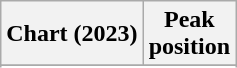<table class="wikitable sortable plainrowheaders" style="text-align:center">
<tr>
<th scope="col">Chart (2023)</th>
<th scope="col">Peak<br>position</th>
</tr>
<tr>
</tr>
<tr>
</tr>
</table>
